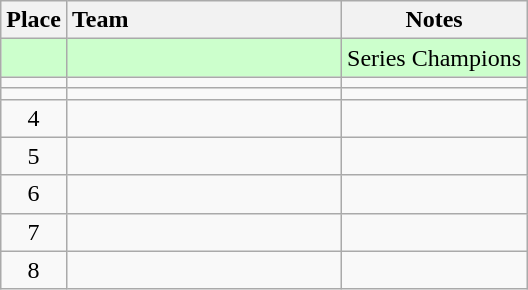<table class="wikitable" style="text-align:center; padding-bottom:0;">
<tr>
<th>Place</th>
<th style="width:11em; text-align:left;">Team</th>
<th>Notes</th>
</tr>
<tr bgcolor=#cfc>
<td></td>
<td align=left></td>
<td>Series Champions</td>
</tr>
<tr>
<td></td>
<td align=left></td>
<td></td>
</tr>
<tr>
<td></td>
<td align=left></td>
<td></td>
</tr>
<tr>
<td>4</td>
<td align=left></td>
<td></td>
</tr>
<tr>
<td>5</td>
<td align=left></td>
<td></td>
</tr>
<tr>
<td>6</td>
<td align=left></td>
<td></td>
</tr>
<tr>
<td>7</td>
<td align=left></td>
<td></td>
</tr>
<tr>
<td>8</td>
<td align=left></td>
<td></td>
</tr>
</table>
